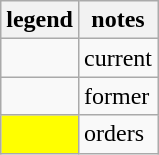<table class=wikitable>
<tr>
<th>legend</th>
<th>notes</th>
</tr>
<tr>
<td></td>
<td>current</td>
</tr>
<tr>
<td></td>
<td>former</td>
</tr>
<tr>
<td style=background:yellow></td>
<td>orders</td>
</tr>
</table>
